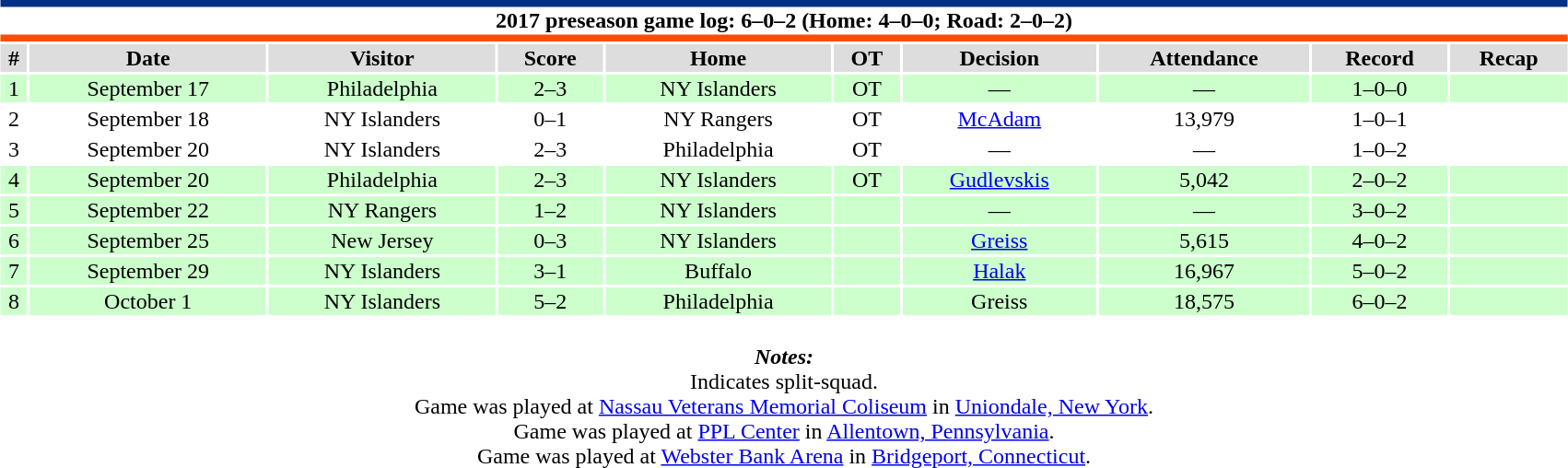<table class="toccolours collapsible collapsed" style="width:90%; clear:both; margin:1.5em auto; text-align:center;">
<tr>
<th colspan=10 style="background:#FFFFFF; border-top:#003087 5px solid; border-bottom:#FC4C02 5px solid;">2017 preseason game log: 6–0–2 (Home: 4–0–0; Road: 2–0–2)</th>
</tr>
<tr style="background:#ddd;">
<th>#</th>
<th>Date</th>
<th>Visitor</th>
<th>Score</th>
<th>Home</th>
<th>OT</th>
<th>Decision</th>
<th>Attendance</th>
<th>Record</th>
<th>Recap</th>
</tr>
<tr style="background:#cfc;">
<td>1</td>
<td>September 17</td>
<td>Philadelphia</td>
<td>2–3</td>
<td>NY Islanders</td>
<td>OT</td>
<td>—</td>
<td>—</td>
<td>1–0–0</td>
<td></td>
</tr>
<tr style="background:#fff;">
<td>2</td>
<td>September 18</td>
<td>NY Islanders</td>
<td>0–1</td>
<td>NY Rangers</td>
<td>OT</td>
<td><a href='#'>McAdam</a></td>
<td>13,979</td>
<td>1–0–1</td>
<td></td>
</tr>
<tr style="background:#fff;">
<td>3</td>
<td>September 20</td>
<td>NY Islanders</td>
<td>2–3</td>
<td>Philadelphia</td>
<td>OT</td>
<td>—</td>
<td>—</td>
<td>1–0–2</td>
<td></td>
</tr>
<tr style="background:#cfc;">
<td>4</td>
<td>September 20</td>
<td>Philadelphia</td>
<td>2–3</td>
<td>NY Islanders</td>
<td>OT</td>
<td><a href='#'>Gudlevskis</a></td>
<td>5,042</td>
<td>2–0–2</td>
<td></td>
</tr>
<tr style="background:#cfc;">
<td>5</td>
<td>September 22</td>
<td>NY Rangers</td>
<td>1–2</td>
<td>NY Islanders</td>
<td></td>
<td>—</td>
<td>—</td>
<td>3–0–2</td>
<td></td>
</tr>
<tr style="background:#cfc;">
<td>6</td>
<td>September 25</td>
<td>New Jersey</td>
<td>0–3</td>
<td>NY Islanders</td>
<td></td>
<td><a href='#'>Greiss</a></td>
<td>5,615</td>
<td>4–0–2</td>
<td></td>
</tr>
<tr style="background:#cfc;">
<td>7</td>
<td>September 29</td>
<td>NY Islanders</td>
<td>3–1</td>
<td>Buffalo</td>
<td></td>
<td><a href='#'>Halak</a></td>
<td>16,967</td>
<td>5–0–2</td>
<td></td>
</tr>
<tr style="background:#cfc;">
<td>8</td>
<td>October 1</td>
<td>NY Islanders</td>
<td>5–2</td>
<td>Philadelphia</td>
<td></td>
<td>Greiss</td>
<td>18,575</td>
<td>6–0–2</td>
<td></td>
</tr>
<tr>
<td colspan="10" style="text-align:center;"><br><strong><em>Notes:</em></strong><br>
 Indicates split-squad.<br>
 Game was played at <a href='#'>Nassau Veterans Memorial Coliseum</a> in <a href='#'>Uniondale, New York</a>.<br>
 Game was played at <a href='#'>PPL Center</a> in <a href='#'>Allentown, Pennsylvania</a>.<br>
 Game was played at <a href='#'>Webster Bank Arena</a> in <a href='#'>Bridgeport, Connecticut</a>.</td>
</tr>
</table>
